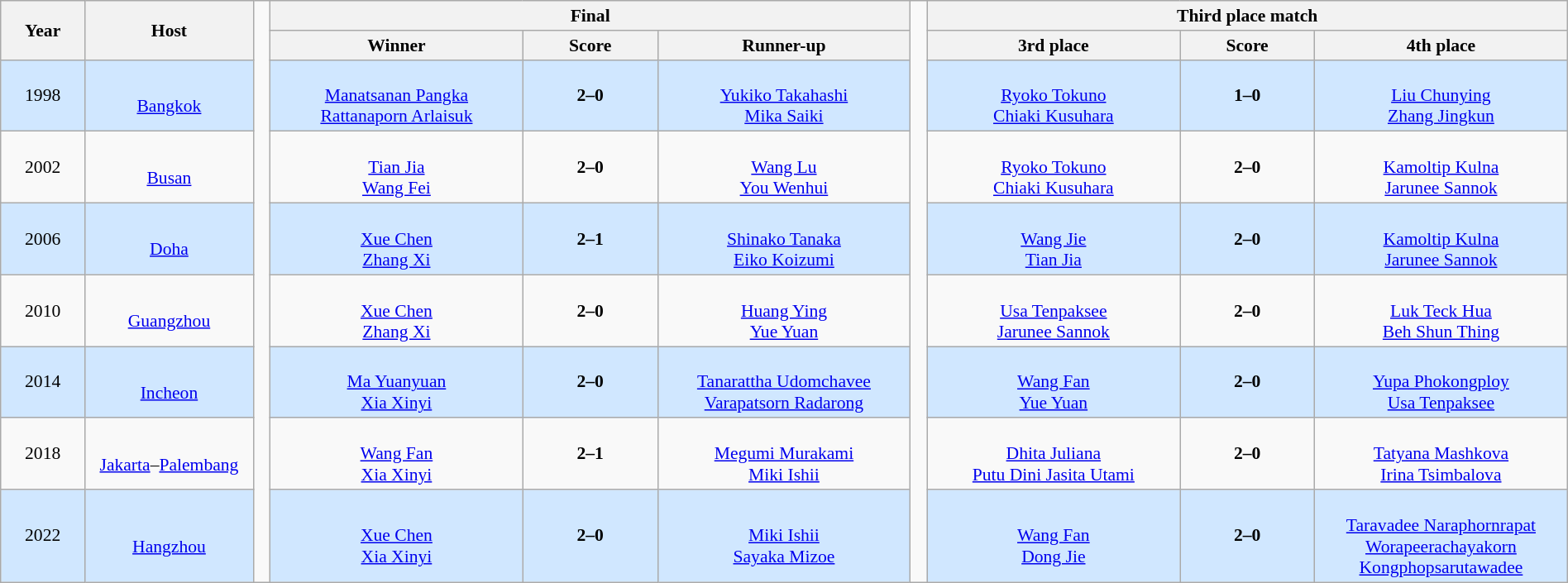<table class="wikitable" style="font-size:90%; width: 100%; text-align: center;">
<tr>
<th rowspan=2 width=5%>Year</th>
<th rowspan=2 width=10%>Host</th>
<td width=1% rowspan=9></td>
<th colspan=3>Final</th>
<td width=1% rowspan=9></td>
<th colspan=3>Third place match</th>
</tr>
<tr>
<th width=15%>Winner</th>
<th width=8%>Score</th>
<th width=15%>Runner-up</th>
<th width=15%>3rd place</th>
<th width=8%>Score</th>
<th width=15%>4th place</th>
</tr>
<tr bgcolor=#D0E7FF>
<td>1998<br></td>
<td><br><a href='#'>Bangkok</a></td>
<td><br><a href='#'>Manatsanan Pangka</a><br><a href='#'>Rattanaporn Arlaisuk</a></td>
<td><strong>2–0</strong></td>
<td><br><a href='#'>Yukiko Takahashi</a><br><a href='#'>Mika Saiki</a></td>
<td><br><a href='#'>Ryoko Tokuno</a><br><a href='#'>Chiaki Kusuhara</a></td>
<td><strong>1–0</strong></td>
<td><br><a href='#'>Liu Chunying</a><br><a href='#'>Zhang Jingkun</a></td>
</tr>
<tr>
<td>2002<br></td>
<td><br><a href='#'>Busan</a></td>
<td><br><a href='#'>Tian Jia</a><br><a href='#'>Wang Fei</a></td>
<td><strong>2–0</strong></td>
<td><br><a href='#'>Wang Lu</a><br><a href='#'>You Wenhui</a></td>
<td><br><a href='#'>Ryoko Tokuno</a><br><a href='#'>Chiaki Kusuhara</a></td>
<td><strong>2–0</strong></td>
<td><br><a href='#'>Kamoltip Kulna</a><br><a href='#'>Jarunee Sannok</a></td>
</tr>
<tr bgcolor=#D0E7FF>
<td>2006<br></td>
<td><br><a href='#'>Doha</a></td>
<td><br><a href='#'>Xue Chen</a><br><a href='#'>Zhang Xi</a></td>
<td><strong>2–1</strong></td>
<td><br><a href='#'>Shinako Tanaka</a><br><a href='#'>Eiko Koizumi</a></td>
<td><br><a href='#'>Wang Jie</a><br><a href='#'>Tian Jia</a></td>
<td><strong>2–0</strong></td>
<td><br><a href='#'>Kamoltip Kulna</a><br><a href='#'>Jarunee Sannok</a></td>
</tr>
<tr>
<td>2010<br></td>
<td><br><a href='#'>Guangzhou</a></td>
<td><br><a href='#'>Xue Chen</a><br><a href='#'>Zhang Xi</a></td>
<td><strong>2–0</strong></td>
<td><br><a href='#'>Huang Ying</a><br><a href='#'>Yue Yuan</a></td>
<td><br><a href='#'>Usa Tenpaksee</a><br><a href='#'>Jarunee Sannok</a></td>
<td><strong>2–0</strong></td>
<td><br><a href='#'>Luk Teck Hua</a><br><a href='#'>Beh Shun Thing</a></td>
</tr>
<tr bgcolor=#D0E7FF>
<td>2014<br></td>
<td><br><a href='#'>Incheon</a></td>
<td><br><a href='#'>Ma Yuanyuan</a><br><a href='#'>Xia Xinyi</a></td>
<td><strong>2–0</strong></td>
<td><br><a href='#'>Tanarattha Udomchavee</a><br><a href='#'>Varapatsorn Radarong</a></td>
<td><br><a href='#'>Wang Fan</a><br><a href='#'>Yue Yuan</a></td>
<td><strong>2–0</strong></td>
<td><br><a href='#'>Yupa Phokongploy</a><br><a href='#'>Usa Tenpaksee</a></td>
</tr>
<tr>
<td>2018<br></td>
<td><br><a href='#'>Jakarta</a>–<a href='#'>Palembang</a></td>
<td><br><a href='#'>Wang Fan</a><br><a href='#'>Xia Xinyi</a></td>
<td><strong>2–1</strong></td>
<td><br><a href='#'>Megumi Murakami</a><br><a href='#'>Miki Ishii</a></td>
<td><br><a href='#'>Dhita Juliana</a><br><a href='#'>Putu Dini Jasita Utami</a></td>
<td><strong>2–0</strong></td>
<td><br><a href='#'>Tatyana Mashkova</a><br><a href='#'>Irina Tsimbalova</a></td>
</tr>
<tr bgcolor=#D0E7FF>
<td>2022<br></td>
<td><br><a href='#'>Hangzhou</a></td>
<td><br><a href='#'>Xue Chen</a><br><a href='#'>Xia Xinyi</a></td>
<td><strong>2–0</strong></td>
<td><br><a href='#'>Miki Ishii</a><br><a href='#'>Sayaka Mizoe</a></td>
<td><br><a href='#'>Wang Fan</a><br><a href='#'>Dong Jie</a></td>
<td><strong>2–0</strong></td>
<td><br><a href='#'>Taravadee Naraphornrapat</a><br><a href='#'>Worapeerachayakorn Kongphopsarutawadee</a></td>
</tr>
</table>
